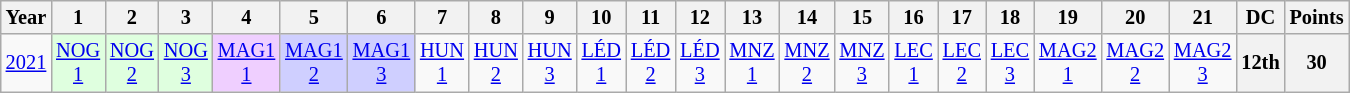<table class="wikitable" style="text-align:center; font-size:85%">
<tr>
<th>Year</th>
<th>1</th>
<th>2</th>
<th>3</th>
<th>4</th>
<th>5</th>
<th>6</th>
<th>7</th>
<th>8</th>
<th>9</th>
<th>10</th>
<th>11</th>
<th>12</th>
<th>13</th>
<th>14</th>
<th>15</th>
<th>16</th>
<th>17</th>
<th>18</th>
<th>19</th>
<th>20</th>
<th>21</th>
<th>DC</th>
<th>Points</th>
</tr>
<tr>
<td><a href='#'>2021</a></td>
<td style="background:#dfffdf"><a href='#'>NOG<br>1</a><br></td>
<td style="background:#dfffdf"><a href='#'>NOG<br>2</a><br></td>
<td style="background:#dfffdf"><a href='#'>NOG<br>3</a><br></td>
<td style="background:#efcfff"><a href='#'>MAG1<br>1</a><br></td>
<td style="background:#cfcfff"><a href='#'>MAG1<br>2</a><br></td>
<td style="background:#cfcfff"><a href='#'>MAG1<br>3</a><br></td>
<td><a href='#'>HUN<br>1</a></td>
<td><a href='#'>HUN<br>2</a></td>
<td><a href='#'>HUN<br>3</a></td>
<td><a href='#'>LÉD<br>1</a></td>
<td><a href='#'>LÉD<br>2</a></td>
<td><a href='#'>LÉD<br>3</a></td>
<td><a href='#'>MNZ<br>1</a></td>
<td><a href='#'>MNZ<br>2</a></td>
<td><a href='#'>MNZ<br>3</a></td>
<td><a href='#'>LEC<br>1</a></td>
<td><a href='#'>LEC<br>2</a></td>
<td><a href='#'>LEC<br>3</a></td>
<td><a href='#'>MAG2<br>1</a></td>
<td><a href='#'>MAG2<br>2</a></td>
<td><a href='#'>MAG2<br>3</a></td>
<th>12th</th>
<th>30</th>
</tr>
</table>
